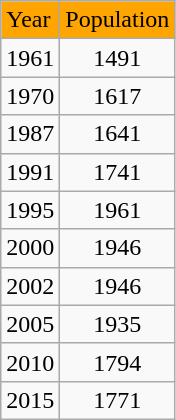<table class="wikitable">
<tr bgcolor="orange">
<td>Year</td>
<td>Population</td>
</tr>
<tr>
<td>1961</td>
<td align=center>1491</td>
</tr>
<tr>
<td>1970</td>
<td align=center>1617</td>
</tr>
<tr>
<td>1987</td>
<td align=center>1641</td>
</tr>
<tr>
<td>1991</td>
<td align=center>1741</td>
</tr>
<tr>
<td>1995</td>
<td align=center>1961</td>
</tr>
<tr>
<td>2000</td>
<td align=center>1946</td>
</tr>
<tr>
<td>2002</td>
<td align=center>1946</td>
</tr>
<tr>
<td>2005</td>
<td align=center>1935</td>
</tr>
<tr>
<td>2010</td>
<td align=center>1794</td>
</tr>
<tr>
<td>2015</td>
<td align=center>1771</td>
</tr>
</table>
